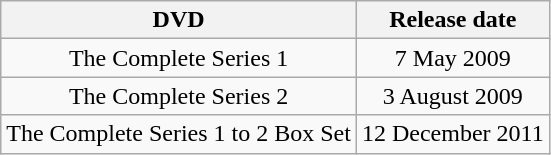<table class="wikitable" style="text-align: center;">
<tr>
<th>DVD</th>
<th>Release date</th>
</tr>
<tr>
<td>The Complete Series 1</td>
<td>7 May 2009</td>
</tr>
<tr>
<td>The Complete Series 2</td>
<td>3 August 2009</td>
</tr>
<tr>
<td>The Complete Series 1 to 2 Box Set</td>
<td>12 December 2011</td>
</tr>
</table>
